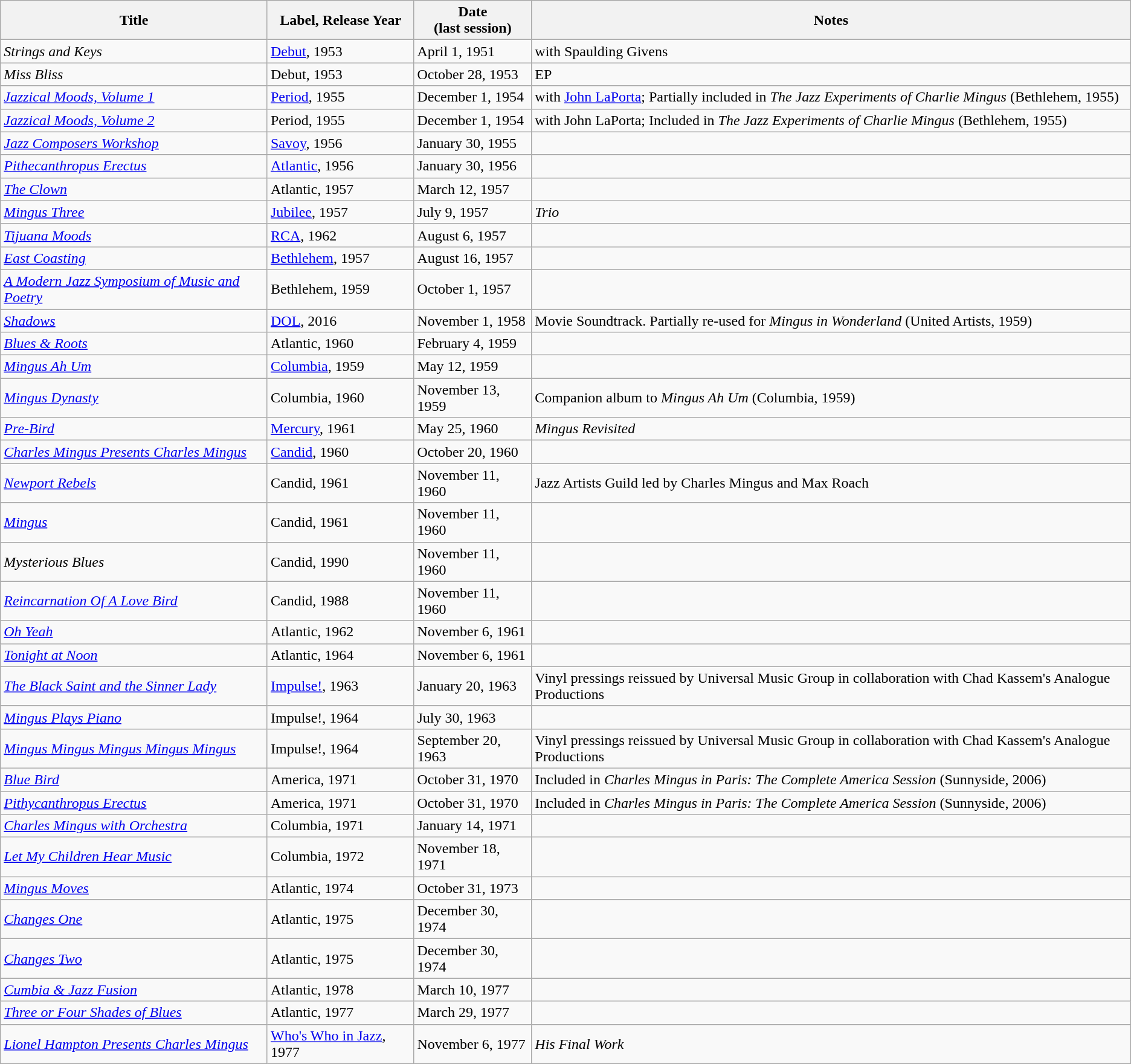<table class="wikitable">
<tr>
<th>Title</th>
<th>Label, Release Year</th>
<th>Date<br>(last session)</th>
<th>Notes</th>
</tr>
<tr>
<td><em>Strings and Keys</em></td>
<td><a href='#'>Debut</a>, 1953</td>
<td>April 1, 1951</td>
<td>with Spaulding Givens</td>
</tr>
<tr>
<td><em>Miss Bliss</em></td>
<td>Debut, 1953</td>
<td>October 28, 1953</td>
<td>EP</td>
</tr>
<tr>
<td><em><a href='#'>Jazzical Moods, Volume 1</a></em></td>
<td><a href='#'>Period</a>, 1955</td>
<td>December 1, 1954</td>
<td>with <a href='#'>John LaPorta</a>; Partially included in <em>The Jazz Experiments of Charlie Mingus</em> (Bethlehem, 1955)</td>
</tr>
<tr>
<td><em><a href='#'>Jazzical Moods, Volume 2</a></em></td>
<td>Period, 1955</td>
<td>December 1, 1954</td>
<td>with John LaPorta; Included in <em>The Jazz Experiments of Charlie Mingus</em> (Bethlehem, 1955)</td>
</tr>
<tr>
<td><em><a href='#'>Jazz Composers Workshop</a></em></td>
<td><a href='#'>Savoy</a>, 1956</td>
<td>January 30, 1955</td>
<td></td>
</tr>
<tr>
</tr>
<tr>
</tr>
<tr>
<td><em><a href='#'>Pithecanthropus Erectus</a></em></td>
<td><a href='#'>Atlantic</a>, 1956</td>
<td>January 30, 1956</td>
<td></td>
</tr>
<tr>
<td><em><a href='#'>The Clown</a></em></td>
<td>Atlantic, 1957</td>
<td>March 12, 1957</td>
<td></td>
</tr>
<tr>
<td><em><a href='#'>Mingus Three</a></em></td>
<td><a href='#'>Jubilee</a>, 1957</td>
<td>July 9, 1957</td>
<td> <em>Trio</em></td>
</tr>
<tr>
<td><em><a href='#'>Tijuana Moods</a></em></td>
<td><a href='#'>RCA</a>, 1962</td>
<td>August 6, 1957</td>
<td></td>
</tr>
<tr>
<td><em><a href='#'>East Coasting</a></em></td>
<td><a href='#'>Bethlehem</a>, 1957</td>
<td>August 16, 1957</td>
<td></td>
</tr>
<tr>
<td><em><a href='#'>A Modern Jazz Symposium of Music and Poetry</a></em></td>
<td>Bethlehem, 1959</td>
<td>October 1, 1957</td>
<td></td>
</tr>
<tr>
<td><em><a href='#'>Shadows</a></em></td>
<td><a href='#'>DOL</a>, 2016</td>
<td>November 1, 1958</td>
<td>Movie Soundtrack. Partially re-used for <em>Mingus in Wonderland</em> (United Artists, 1959)</td>
</tr>
<tr>
<td><em><a href='#'>Blues & Roots</a></em></td>
<td>Atlantic, 1960</td>
<td>February 4, 1959</td>
<td></td>
</tr>
<tr>
<td><em><a href='#'>Mingus Ah Um</a></em></td>
<td><a href='#'>Columbia</a>, 1959</td>
<td>May 12, 1959</td>
<td></td>
</tr>
<tr>
<td><em><a href='#'>Mingus Dynasty</a></em></td>
<td>Columbia, 1960</td>
<td>November 13, 1959</td>
<td>Companion album to <em>Mingus Ah Um</em> (Columbia, 1959)</td>
</tr>
<tr>
<td><em><a href='#'>Pre-Bird</a></em></td>
<td><a href='#'>Mercury</a>, 1961</td>
<td>May 25, 1960</td>
<td> <em>Mingus Revisited</em></td>
</tr>
<tr>
<td><em><a href='#'>Charles Mingus Presents Charles Mingus</a></em></td>
<td><a href='#'>Candid</a>, 1960</td>
<td>October 20, 1960</td>
<td></td>
</tr>
<tr>
<td><em><a href='#'>Newport Rebels</a></em></td>
<td>Candid, 1961</td>
<td>November 11, 1960</td>
<td>Jazz Artists Guild led by Charles Mingus and Max Roach</td>
</tr>
<tr>
<td><em><a href='#'>Mingus</a></em></td>
<td>Candid, 1961</td>
<td>November 11, 1960</td>
<td></td>
</tr>
<tr>
<td><em>Mysterious Blues</em></td>
<td>Candid, 1990</td>
<td>November 11, 1960</td>
<td></td>
</tr>
<tr>
<td><em><a href='#'>Reincarnation Of A Love Bird</a></em></td>
<td>Candid, 1988</td>
<td>November 11, 1960</td>
<td></td>
</tr>
<tr>
<td><em><a href='#'>Oh Yeah</a></em></td>
<td>Atlantic, 1962</td>
<td>November 6, 1961</td>
<td></td>
</tr>
<tr>
<td><em><a href='#'>Tonight at Noon</a></em></td>
<td>Atlantic, 1964</td>
<td>November 6, 1961</td>
<td></td>
</tr>
<tr>
<td><em><a href='#'>The Black Saint and the Sinner Lady</a></em></td>
<td><a href='#'>Impulse!</a>, 1963</td>
<td>January 20, 1963</td>
<td>Vinyl pressings reissued by Universal Music Group in collaboration with Chad Kassem's Analogue Productions</td>
</tr>
<tr>
<td><em><a href='#'>Mingus Plays Piano</a></em></td>
<td>Impulse!, 1964</td>
<td>July 30, 1963</td>
<td></td>
</tr>
<tr>
<td><em><a href='#'>Mingus Mingus Mingus Mingus Mingus</a></em></td>
<td>Impulse!, 1964</td>
<td>September 20, 1963</td>
<td>Vinyl pressings reissued by Universal Music Group in collaboration with Chad Kassem's Analogue Productions</td>
</tr>
<tr>
<td><em><a href='#'>Blue Bird</a></em></td>
<td>America, 1971</td>
<td>October 31, 1970</td>
<td>Included in <em>Charles Mingus in Paris: The Complete America Session</em> (Sunnyside, 2006)</td>
</tr>
<tr>
<td><em><a href='#'>Pithycanthropus Erectus</a></em></td>
<td>America, 1971</td>
<td>October 31, 1970</td>
<td>Included in <em>Charles Mingus in Paris: The Complete America Session</em> (Sunnyside, 2006)</td>
</tr>
<tr>
<td><em><a href='#'>Charles Mingus with Orchestra</a></em></td>
<td>Columbia, 1971</td>
<td>January 14, 1971</td>
<td></td>
</tr>
<tr>
<td><em><a href='#'>Let My Children Hear Music</a></em></td>
<td>Columbia, 1972</td>
<td>November 18, 1971</td>
<td></td>
</tr>
<tr>
<td><em><a href='#'>Mingus Moves</a></em></td>
<td>Atlantic, 1974</td>
<td>October 31, 1973</td>
<td></td>
</tr>
<tr>
<td><em><a href='#'>Changes One</a></em></td>
<td>Atlantic, 1975</td>
<td>December 30, 1974</td>
<td></td>
</tr>
<tr>
<td><em><a href='#'>Changes Two</a></em></td>
<td>Atlantic, 1975</td>
<td>December 30, 1974</td>
<td></td>
</tr>
<tr>
<td><em><a href='#'>Cumbia & Jazz Fusion</a></em></td>
<td>Atlantic, 1978</td>
<td>March 10, 1977</td>
<td></td>
</tr>
<tr>
<td><em><a href='#'>Three or Four Shades of Blues</a></em></td>
<td>Atlantic, 1977</td>
<td>March 29, 1977</td>
<td></td>
</tr>
<tr>
<td><em><a href='#'>Lionel Hampton Presents Charles Mingus</a></em></td>
<td><a href='#'>Who's Who in Jazz</a>, 1977</td>
<td>November 6, 1977</td>
<td> <em>His Final Work</em></td>
</tr>
</table>
